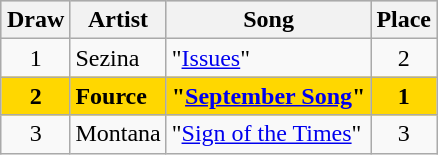<table class="wikitable sortable" style="margin: 1em auto 1em auto; text-align:center;">
<tr style="background:#ccc;">
<th rowspan="1">Draw</th>
<th rowspan="1">Artist</th>
<th rowspan="1">Song</th>
<th rowspan="1">Place</th>
</tr>
<tr>
<td>1</td>
<td style="text-align:left;">Sezina</td>
<td style="text-align:left;">"<a href='#'>Issues</a>" </td>
<td>2</td>
</tr>
<tr style="font-weight:bold; background:gold;">
<td>2</td>
<td style="text-align:left;">Fource</td>
<td style="text-align:left;">"<a href='#'>September Song</a>" </td>
<td>1</td>
</tr>
<tr>
<td>3</td>
<td style="text-align:left;">Montana</td>
<td style="text-align:left;">"<a href='#'>Sign of the Times</a>" </td>
<td>3</td>
</tr>
</table>
